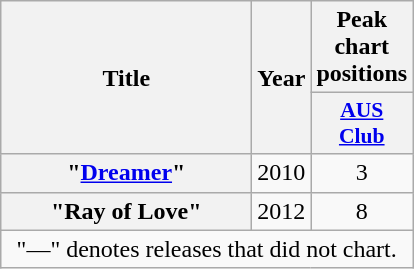<table class="wikitable plainrowheaders" style="text-align:center;">
<tr>
<th scope="col" rowspan="2" style="width:10em;">Title</th>
<th scope="col" rowspan="2">Year</th>
<th scope="col" colspan="1">Peak chart<br>positions</th>
</tr>
<tr>
<th style="width:3em; font-size:90%"><a href='#'>AUS<br>Club</a><br></th>
</tr>
<tr>
<th scope="row">"<a href='#'>Dreamer</a>"</th>
<td>2010</td>
<td align="center">3</td>
</tr>
<tr>
<th scope="row">"Ray of Love"</th>
<td>2012</td>
<td align="center">8</td>
</tr>
<tr>
<td colspan="6" style="text-align:center;">"—" denotes releases that did not chart.</td>
</tr>
</table>
